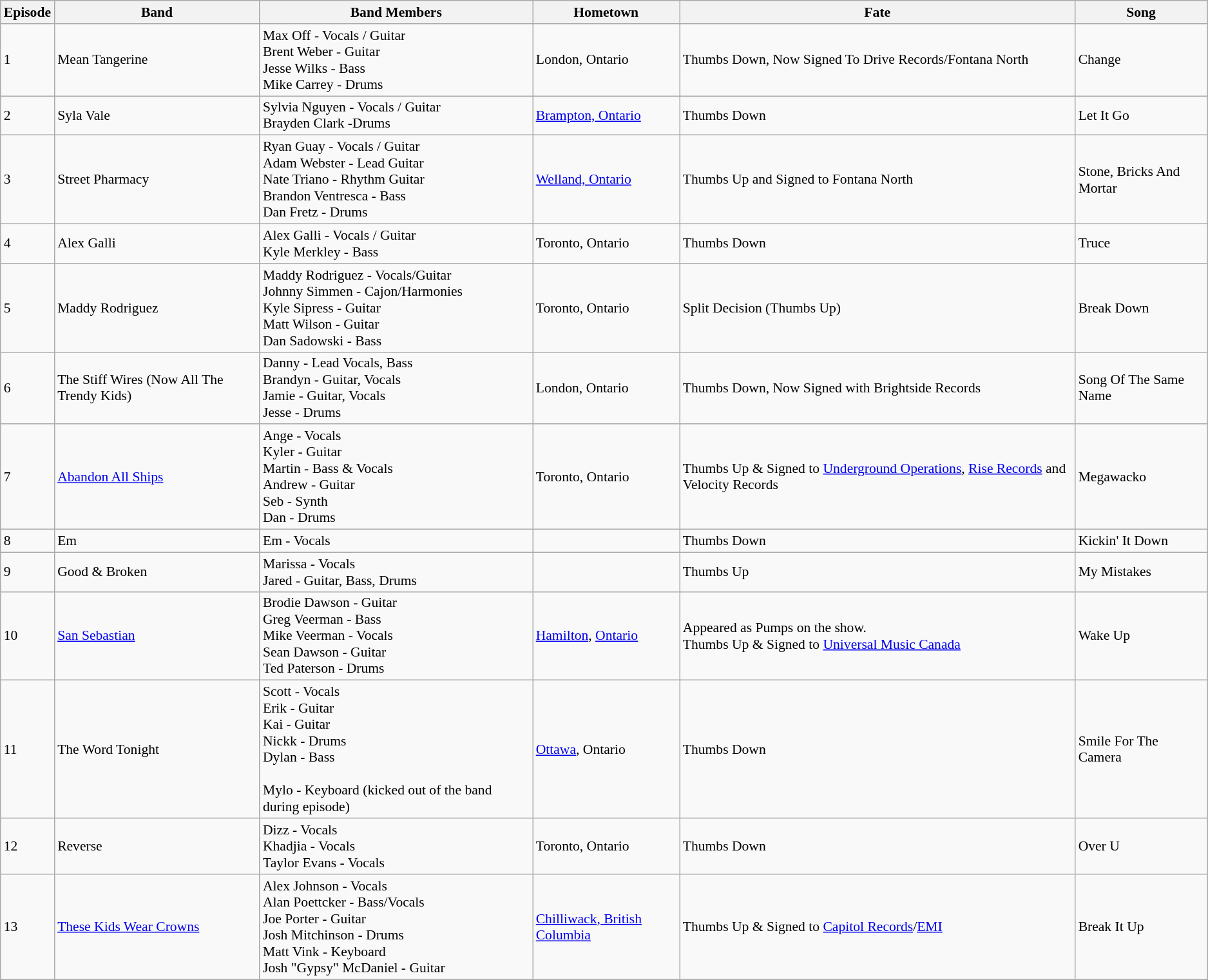<table class=wikitable style="font-size:90%;">
<tr>
<th>Episode</th>
<th>Band</th>
<th>Band Members</th>
<th>Hometown</th>
<th>Fate</th>
<th>Song</th>
</tr>
<tr>
<td>1</td>
<td>Mean Tangerine</td>
<td>Max Off - Vocals / Guitar<br> Brent Weber - Guitar<br>Jesse Wilks - Bass<br>Mike Carrey - Drums</td>
<td>London, Ontario</td>
<td>Thumbs Down, Now Signed To Drive Records/Fontana North</td>
<td>Change</td>
</tr>
<tr>
<td>2</td>
<td>Syla Vale</td>
<td>Sylvia Nguyen - Vocals / Guitar<br>Brayden Clark -Drums</td>
<td><a href='#'>Brampton, Ontario</a></td>
<td>Thumbs Down</td>
<td>Let It Go</td>
</tr>
<tr>
<td>3</td>
<td>Street Pharmacy</td>
<td>Ryan Guay - Vocals / Guitar<br> Adam Webster - Lead Guitar<br>Nate Triano - Rhythm Guitar<br> Brandon Ventresca - Bass<br>Dan Fretz - Drums</td>
<td><a href='#'>Welland, Ontario</a></td>
<td>Thumbs Up and Signed to Fontana North</td>
<td>Stone, Bricks And Mortar</td>
</tr>
<tr>
<td>4</td>
<td>Alex Galli</td>
<td>Alex Galli - Vocals / Guitar<br> Kyle Merkley - Bass</td>
<td>Toronto, Ontario</td>
<td>Thumbs Down</td>
<td>Truce</td>
</tr>
<tr>
<td>5</td>
<td>Maddy Rodriguez</td>
<td>Maddy Rodriguez - Vocals/Guitar<br> Johnny Simmen - Cajon/Harmonies<br>Kyle Sipress - Guitar<br>Matt Wilson - Guitar <br> Dan Sadowski - Bass</td>
<td>Toronto, Ontario</td>
<td>Split Decision (Thumbs Up)</td>
<td>Break Down</td>
</tr>
<tr>
<td>6</td>
<td>The Stiff Wires (Now All The Trendy Kids)</td>
<td>Danny - Lead Vocals, Bass <br> Brandyn - Guitar, Vocals <br> Jamie - Guitar, Vocals <br> Jesse - Drums</td>
<td>London, Ontario</td>
<td>Thumbs Down, Now Signed with Brightside Records</td>
<td>Song Of The Same Name</td>
</tr>
<tr>
<td>7</td>
<td><a href='#'>Abandon All Ships</a></td>
<td>Ange - Vocals <br> Kyler - Guitar <br> Martin - Bass & Vocals <br> Andrew - Guitar <br> Seb - Synth <br> Dan - Drums</td>
<td>Toronto, Ontario</td>
<td>Thumbs Up & Signed to <a href='#'>Underground Operations</a>, <a href='#'>Rise Records</a> and Velocity Records</td>
<td>Megawacko</td>
</tr>
<tr>
<td>8</td>
<td>Em</td>
<td>Em - Vocals</td>
<td></td>
<td>Thumbs Down</td>
<td>Kickin' It Down</td>
</tr>
<tr>
<td>9</td>
<td>Good & Broken</td>
<td>Marissa - Vocals<br> Jared - Guitar, Bass, Drums</td>
<td></td>
<td>Thumbs Up</td>
<td>My Mistakes</td>
</tr>
<tr>
<td>10</td>
<td><a href='#'>San Sebastian</a></td>
<td>Brodie Dawson - Guitar<br> Greg Veerman - Bass <br> Mike Veerman - Vocals <br> Sean Dawson - Guitar <br> Ted Paterson - Drums</td>
<td><a href='#'>Hamilton</a>, <a href='#'>Ontario</a></td>
<td>Appeared as Pumps on the show.<br>Thumbs Up & Signed to <a href='#'>Universal Music Canada</a></td>
<td>Wake Up</td>
</tr>
<tr>
<td>11</td>
<td>The Word Tonight</td>
<td>Scott - Vocals<br> Erik - Guitar<br> Kai - Guitar<br> Nickk - Drums<br> Dylan - Bass<br><br> Mylo - Keyboard (kicked out of the band during episode)</td>
<td><a href='#'>Ottawa</a>, Ontario</td>
<td>Thumbs Down</td>
<td>Smile For The Camera</td>
</tr>
<tr>
<td>12</td>
<td>Reverse</td>
<td>Dizz - Vocals<br> Khadjia - Vocals<br> Taylor Evans - Vocals<br></td>
<td>Toronto, Ontario</td>
<td>Thumbs Down</td>
<td>Over U</td>
</tr>
<tr>
<td>13</td>
<td><a href='#'>These Kids Wear Crowns</a></td>
<td>Alex Johnson - Vocals<br> Alan Poettcker - Bass/Vocals<br> Joe Porter - Guitar<br> Josh Mitchinson - Drums<br> Matt Vink - Keyboard<br> Josh "Gypsy" McDaniel - Guitar</td>
<td><a href='#'>Chilliwack, British Columbia</a></td>
<td>Thumbs Up & Signed to <a href='#'>Capitol Records</a>/<a href='#'>EMI</a></td>
<td>Break It Up</td>
</tr>
</table>
